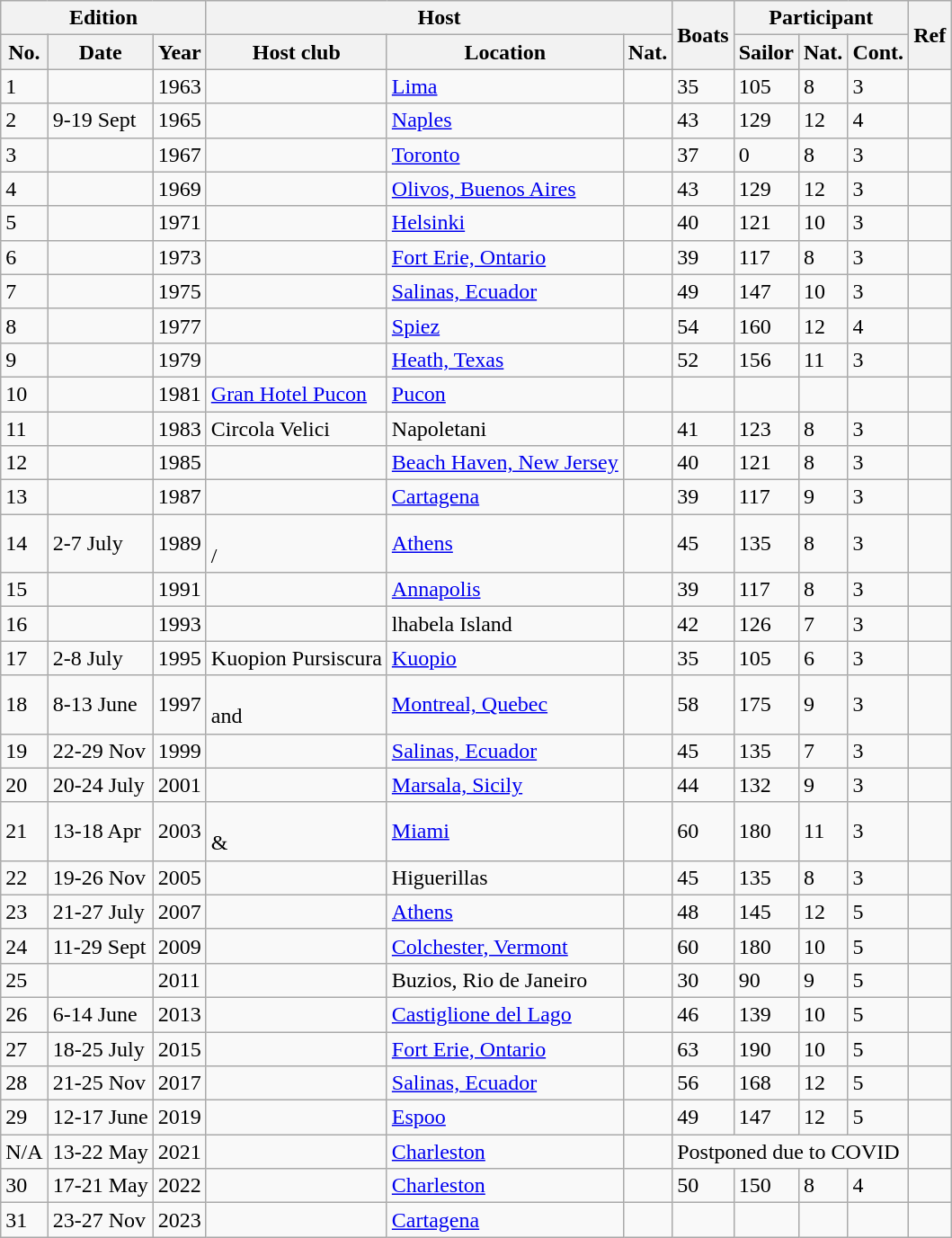<table class="wikitable sortable">
<tr>
<th colspan=3>Edition</th>
<th colspan=3>Host</th>
<th rowspan=2>Boats</th>
<th colspan=3>Participant</th>
<th rowspan=2>Ref</th>
</tr>
<tr>
<th>No.</th>
<th>Date</th>
<th>Year</th>
<th>Host club</th>
<th>Location</th>
<th>Nat.</th>
<th>Sailor</th>
<th>Nat.</th>
<th>Cont.</th>
</tr>
<tr>
<td>1</td>
<td></td>
<td>1963</td>
<td></td>
<td><a href='#'>Lima</a></td>
<td></td>
<td>35</td>
<td>105</td>
<td>8</td>
<td>3</td>
<td></td>
</tr>
<tr>
<td>2</td>
<td>9-19 Sept</td>
<td>1965</td>
<td></td>
<td><a href='#'>Naples</a></td>
<td></td>
<td>43</td>
<td>129</td>
<td>12</td>
<td>4</td>
<td></td>
</tr>
<tr>
<td>3</td>
<td></td>
<td>1967</td>
<td></td>
<td><a href='#'>Toronto</a></td>
<td></td>
<td>37</td>
<td>0</td>
<td>8</td>
<td>3</td>
<td></td>
</tr>
<tr>
<td>4</td>
<td></td>
<td>1969</td>
<td></td>
<td><a href='#'>Olivos, Buenos Aires</a></td>
<td></td>
<td>43</td>
<td>129</td>
<td>12</td>
<td>3</td>
<td></td>
</tr>
<tr>
<td>5</td>
<td></td>
<td>1971</td>
<td></td>
<td><a href='#'>Helsinki</a></td>
<td></td>
<td>40</td>
<td>121</td>
<td>10</td>
<td>3</td>
<td></td>
</tr>
<tr>
<td>6</td>
<td></td>
<td>1973</td>
<td></td>
<td><a href='#'>Fort Erie, Ontario</a></td>
<td></td>
<td>39</td>
<td>117</td>
<td>8</td>
<td>3</td>
<td></td>
</tr>
<tr>
<td>7</td>
<td></td>
<td>1975</td>
<td></td>
<td><a href='#'>Salinas, Ecuador</a></td>
<td></td>
<td>49</td>
<td>147</td>
<td>10</td>
<td>3</td>
<td></td>
</tr>
<tr>
<td>8</td>
<td></td>
<td>1977</td>
<td></td>
<td><a href='#'>Spiez</a></td>
<td></td>
<td>54</td>
<td>160</td>
<td>12</td>
<td>4</td>
<td></td>
</tr>
<tr>
<td>9</td>
<td></td>
<td>1979</td>
<td></td>
<td><a href='#'>Heath, Texas</a></td>
<td></td>
<td>52</td>
<td>156</td>
<td>11</td>
<td>3</td>
<td></td>
</tr>
<tr>
<td>10</td>
<td></td>
<td>1981</td>
<td><a href='#'>Gran Hotel Pucon</a></td>
<td><a href='#'>Pucon</a></td>
<td></td>
<td></td>
<td></td>
<td></td>
<td></td>
<td></td>
</tr>
<tr>
<td>11</td>
<td></td>
<td>1983</td>
<td>Circola Velici</td>
<td>Napoletani</td>
<td></td>
<td>41</td>
<td>123</td>
<td>8</td>
<td>3</td>
<td></td>
</tr>
<tr>
<td>12</td>
<td></td>
<td>1985</td>
<td></td>
<td><a href='#'>Beach Haven, New Jersey</a></td>
<td></td>
<td>40</td>
<td>121</td>
<td>8</td>
<td>3</td>
<td></td>
</tr>
<tr>
<td>13</td>
<td></td>
<td>1987</td>
<td></td>
<td><a href='#'>Cartagena</a></td>
<td></td>
<td>39</td>
<td>117</td>
<td>9</td>
<td>3</td>
<td></td>
</tr>
<tr>
<td>14</td>
<td>2-7 July</td>
<td>1989</td>
<td><br>/ </td>
<td><a href='#'>Athens</a></td>
<td></td>
<td>45</td>
<td>135</td>
<td>8</td>
<td>3</td>
<td></td>
</tr>
<tr>
<td>15</td>
<td></td>
<td>1991</td>
<td></td>
<td><a href='#'>Annapolis</a></td>
<td></td>
<td>39</td>
<td>117</td>
<td>8</td>
<td>3</td>
<td></td>
</tr>
<tr>
<td>16</td>
<td></td>
<td>1993</td>
<td></td>
<td>lhabela Island</td>
<td></td>
<td>42</td>
<td>126</td>
<td>7</td>
<td>3</td>
<td></td>
</tr>
<tr>
<td>17</td>
<td>2-8 July</td>
<td>1995</td>
<td>Kuopion Pursiscura</td>
<td><a href='#'>Kuopio</a></td>
<td></td>
<td>35</td>
<td>105</td>
<td>6</td>
<td>3</td>
<td></td>
</tr>
<tr>
<td>18</td>
<td>8-13 June</td>
<td>1997</td>
<td> <br>and </td>
<td><a href='#'>Montreal, Quebec</a></td>
<td></td>
<td>58</td>
<td>175</td>
<td>9</td>
<td>3</td>
<td></td>
</tr>
<tr>
<td>19</td>
<td>22-29 Nov</td>
<td>1999</td>
<td></td>
<td><a href='#'>Salinas, Ecuador</a></td>
<td></td>
<td>45</td>
<td>135</td>
<td>7</td>
<td>3</td>
<td></td>
</tr>
<tr>
<td>20</td>
<td>20-24 July</td>
<td>2001</td>
<td></td>
<td><a href='#'>Marsala, Sicily</a></td>
<td></td>
<td>44</td>
<td>132</td>
<td>9</td>
<td>3</td>
<td></td>
</tr>
<tr>
<td>21</td>
<td>13-18 Apr</td>
<td>2003</td>
<td> <br>& </td>
<td><a href='#'>Miami</a></td>
<td></td>
<td>60</td>
<td>180</td>
<td>11</td>
<td>3</td>
<td></td>
</tr>
<tr>
<td>22</td>
<td>19-26 Nov</td>
<td>2005</td>
<td></td>
<td>Higuerillas</td>
<td></td>
<td>45</td>
<td>135</td>
<td>8</td>
<td>3</td>
<td></td>
</tr>
<tr>
<td>23</td>
<td>21-27 July</td>
<td>2007</td>
<td></td>
<td><a href='#'>Athens</a></td>
<td></td>
<td>48</td>
<td>145</td>
<td>12</td>
<td>5</td>
<td></td>
</tr>
<tr>
<td>24</td>
<td>11-29 Sept</td>
<td>2009</td>
<td></td>
<td><a href='#'>Colchester, Vermont</a></td>
<td></td>
<td>60</td>
<td>180</td>
<td>10</td>
<td>5</td>
<td></td>
</tr>
<tr>
<td>25</td>
<td></td>
<td>2011</td>
<td></td>
<td>Buzios, Rio de Janeiro</td>
<td></td>
<td>30</td>
<td>90</td>
<td>9</td>
<td>5</td>
<td></td>
</tr>
<tr>
<td>26</td>
<td>6-14 June</td>
<td>2013</td>
<td></td>
<td><a href='#'>Castiglione del Lago</a></td>
<td></td>
<td>46</td>
<td>139</td>
<td>10</td>
<td>5</td>
<td></td>
</tr>
<tr>
<td>27</td>
<td>18-25 July</td>
<td>2015</td>
<td></td>
<td><a href='#'>Fort Erie, Ontario</a></td>
<td></td>
<td>63</td>
<td>190</td>
<td>10</td>
<td>5</td>
<td></td>
</tr>
<tr>
<td>28</td>
<td>21-25 Nov</td>
<td>2017</td>
<td></td>
<td><a href='#'>Salinas, Ecuador</a></td>
<td></td>
<td>56</td>
<td>168</td>
<td>12</td>
<td>5</td>
<td></td>
</tr>
<tr>
<td>29</td>
<td>12-17 June</td>
<td>2019</td>
<td></td>
<td><a href='#'>Espoo</a></td>
<td></td>
<td>49</td>
<td>147</td>
<td>12</td>
<td>5</td>
<td></td>
</tr>
<tr>
<td>N/A</td>
<td>13-22 May</td>
<td>2021</td>
<td></td>
<td><a href='#'>Charleston</a></td>
<td></td>
<td colspan=4>Postponed due to COVID</td>
<td></td>
</tr>
<tr>
<td>30</td>
<td>17-21 May</td>
<td>2022</td>
<td></td>
<td><a href='#'>Charleston</a></td>
<td></td>
<td>50</td>
<td>150</td>
<td>8</td>
<td>4</td>
<td></td>
</tr>
<tr>
<td>31</td>
<td>23-27 Nov</td>
<td>2023</td>
<td></td>
<td><a href='#'>Cartagena</a></td>
<td></td>
<td></td>
<td></td>
<td></td>
<td></td>
<td></td>
</tr>
</table>
